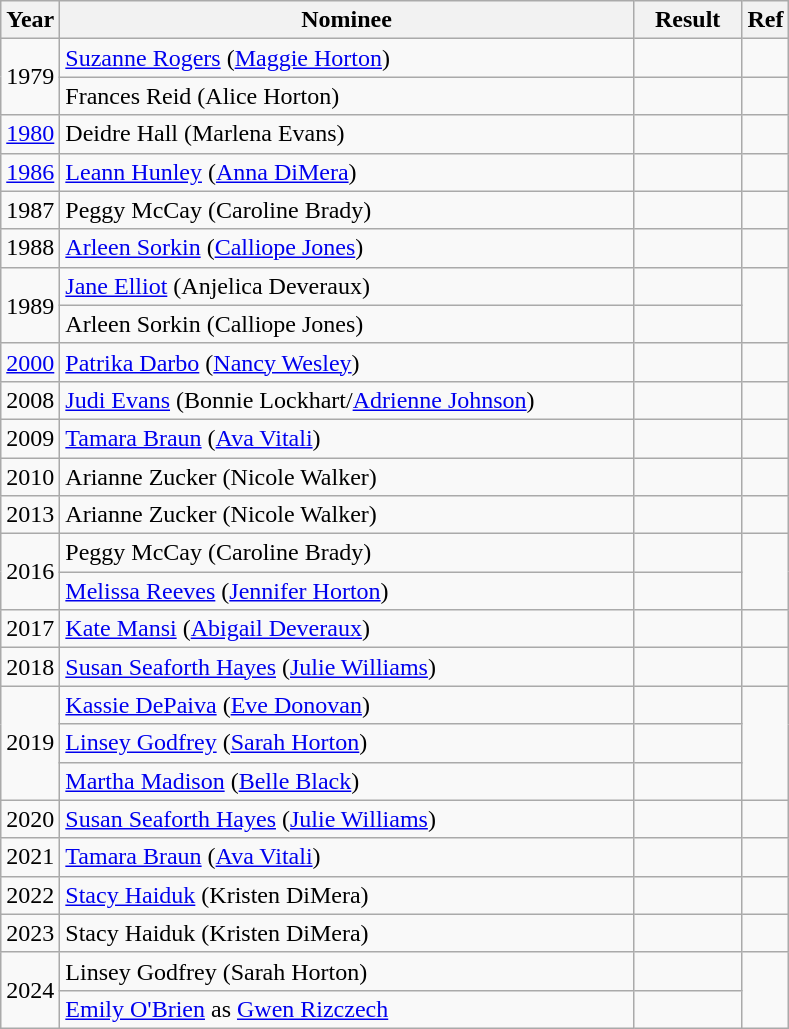<table class="wikitable">
<tr>
<th>Year</th>
<th style="width:375px;">Nominee</th>
<th width="65">Result</th>
<th>Ref</th>
</tr>
<tr>
<td rowspan="2">1979</td>
<td><a href='#'>Suzanne Rogers</a> (<a href='#'>Maggie Horton</a>)</td>
<td></td>
<td></td>
</tr>
<tr>
<td>Frances Reid (Alice Horton)</td>
<td></td>
<td></td>
</tr>
<tr>
<td><a href='#'>1980</a></td>
<td>Deidre Hall (Marlena Evans)</td>
<td></td>
<td></td>
</tr>
<tr>
<td><a href='#'>1986</a></td>
<td><a href='#'>Leann Hunley</a> (<a href='#'>Anna DiMera</a>)</td>
<td></td>
<td></td>
</tr>
<tr>
<td>1987</td>
<td>Peggy McCay (Caroline Brady)</td>
<td></td>
<td></td>
</tr>
<tr>
<td>1988</td>
<td><a href='#'>Arleen Sorkin</a> (<a href='#'>Calliope Jones</a>)</td>
<td></td>
<td></td>
</tr>
<tr>
<td rowspan="2">1989</td>
<td><a href='#'>Jane Elliot</a> (Anjelica Deveraux)</td>
<td></td>
<td rowspan="2"></td>
</tr>
<tr>
<td>Arleen Sorkin (Calliope Jones)</td>
<td></td>
</tr>
<tr>
<td><a href='#'>2000</a></td>
<td><a href='#'>Patrika Darbo</a> (<a href='#'>Nancy Wesley</a>)</td>
<td></td>
<td></td>
</tr>
<tr>
<td>2008</td>
<td><a href='#'>Judi Evans</a> (Bonnie Lockhart/<a href='#'>Adrienne Johnson</a>)</td>
<td></td>
<td></td>
</tr>
<tr>
<td>2009</td>
<td><a href='#'>Tamara Braun</a> (<a href='#'>Ava Vitali</a>)</td>
<td></td>
<td></td>
</tr>
<tr>
<td>2010</td>
<td>Arianne Zucker (Nicole Walker)</td>
<td></td>
<td></td>
</tr>
<tr>
<td>2013</td>
<td>Arianne Zucker (Nicole Walker)</td>
<td></td>
<td></td>
</tr>
<tr>
<td rowspan="2">2016</td>
<td>Peggy McCay (Caroline Brady)</td>
<td></td>
<td rowspan="2"></td>
</tr>
<tr>
<td><a href='#'>Melissa Reeves</a> (<a href='#'>Jennifer Horton</a>)</td>
<td></td>
</tr>
<tr>
<td>2017</td>
<td><a href='#'>Kate Mansi</a> (<a href='#'>Abigail Deveraux</a>)</td>
<td></td>
<td></td>
</tr>
<tr>
<td>2018</td>
<td><a href='#'>Susan Seaforth Hayes</a> (<a href='#'>Julie Williams</a>)</td>
<td></td>
<td></td>
</tr>
<tr>
<td rowspan="3">2019</td>
<td><a href='#'>Kassie DePaiva</a> (<a href='#'>Eve Donovan</a>)</td>
<td></td>
<td rowspan="3"></td>
</tr>
<tr>
<td><a href='#'>Linsey Godfrey</a> (<a href='#'>Sarah Horton</a>)</td>
<td></td>
</tr>
<tr>
<td><a href='#'>Martha Madison</a> (<a href='#'>Belle Black</a>)</td>
<td></td>
</tr>
<tr>
<td>2020</td>
<td><a href='#'>Susan Seaforth Hayes</a> (<a href='#'>Julie Williams</a>)</td>
<td></td>
<td></td>
</tr>
<tr>
<td>2021</td>
<td><a href='#'>Tamara Braun</a> (<a href='#'>Ava Vitali</a>)</td>
<td></td>
<td></td>
</tr>
<tr>
<td>2022</td>
<td><a href='#'>Stacy Haiduk</a> (Kristen DiMera)</td>
<td></td>
<td></td>
</tr>
<tr>
<td>2023</td>
<td>Stacy Haiduk (Kristen DiMera)</td>
<td></td>
<td></td>
</tr>
<tr>
<td rowspan="2">2024</td>
<td>Linsey Godfrey (Sarah Horton)</td>
<td></td>
<td rowspan="2"></td>
</tr>
<tr>
<td><a href='#'>Emily O'Brien</a> as <a href='#'>Gwen Rizczech</a></td>
<td></td>
</tr>
</table>
